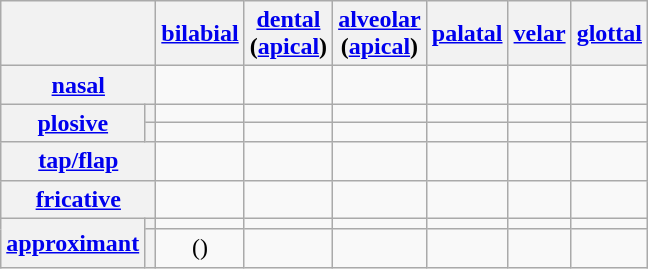<table class="wikitable" style="text-align:center;">
<tr>
<th colspan="2"></th>
<th><a href='#'>bilabial</a></th>
<th><a href='#'>dental</a><br>(<a href='#'>apical</a>)</th>
<th><a href='#'>alveolar</a><br>(<a href='#'>apical</a>)</th>
<th><a href='#'>palatal</a></th>
<th><a href='#'>velar</a></th>
<th><a href='#'>glottal</a></th>
</tr>
<tr>
<th colspan="2"><a href='#'>nasal</a></th>
<td></td>
<td></td>
<td></td>
<td></td>
<td></td>
<td></td>
</tr>
<tr>
<th rowspan="2"><a href='#'>plosive</a></th>
<th></th>
<td></td>
<td></td>
<td></td>
<td></td>
<td></td>
<td></td>
</tr>
<tr>
<th></th>
<td></td>
<td></td>
<td></td>
<td></td>
<td></td>
<td></td>
</tr>
<tr>
<th colspan="2"><a href='#'>tap/flap</a></th>
<td></td>
<td></td>
<td></td>
<td></td>
<td></td>
<td></td>
</tr>
<tr>
<th colspan="2"><a href='#'>fricative</a></th>
<td></td>
<td></td>
<td></td>
<td></td>
<td></td>
<td></td>
</tr>
<tr>
<th rowspan="2"><a href='#'>approximant</a></th>
<th></th>
<td></td>
<td></td>
<td></td>
<td></td>
<td></td>
<td></td>
</tr>
<tr>
<th></th>
<td>()</td>
<td></td>
<td></td>
<td></td>
<td></td>
<td></td>
</tr>
</table>
